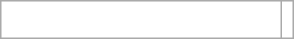<table class="wikitable floatright" style="text-align:center">
<tr>
<td width=180 bgcolor=white align=left><br></td>
<td rowspan=5 colspan=2 bgcolor=white></td>
</tr>
</table>
